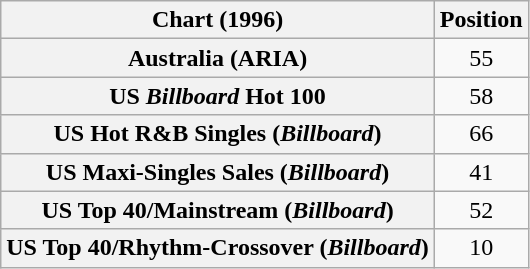<table class="wikitable sortable plainrowheaders" style="text-align:center">
<tr>
<th>Chart (1996)</th>
<th>Position</th>
</tr>
<tr>
<th scope="row">Australia (ARIA)</th>
<td>55</td>
</tr>
<tr>
<th scope="row">US <em>Billboard</em> Hot 100</th>
<td>58</td>
</tr>
<tr>
<th scope="row">US Hot R&B Singles (<em>Billboard</em>)</th>
<td>66</td>
</tr>
<tr>
<th scope="row">US Maxi-Singles Sales (<em>Billboard</em>)</th>
<td>41</td>
</tr>
<tr>
<th scope="row">US Top 40/Mainstream (<em>Billboard</em>)</th>
<td>52</td>
</tr>
<tr>
<th scope="row">US Top 40/Rhythm-Crossover (<em>Billboard</em>)</th>
<td>10</td>
</tr>
</table>
